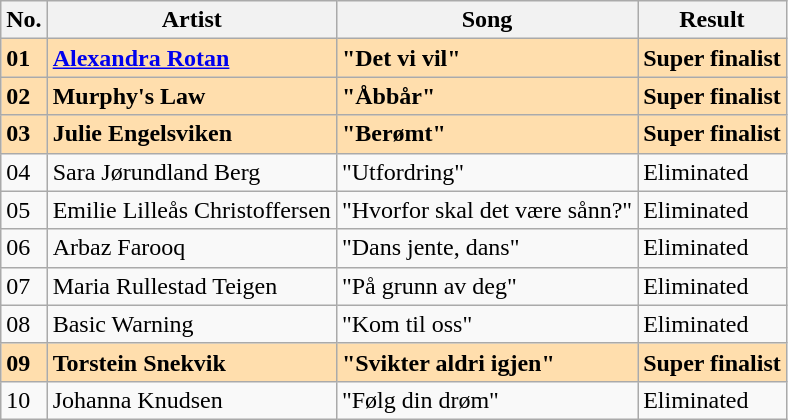<table class="wikitable sortable">
<tr>
<th>No.</th>
<th>Artist</th>
<th>Song</th>
<th>Result</th>
</tr>
<tr style="font-weight:bold; background:navajowhite;">
<td>01</td>
<td><a href='#'>Alexandra Rotan</a></td>
<td>"Det vi vil"</td>
<td>Super finalist</td>
</tr>
<tr style="font-weight:bold; background:navajowhite;">
<td>02</td>
<td>Murphy's Law</td>
<td>"Åbbår"</td>
<td>Super finalist</td>
</tr>
<tr style="font-weight:bold; background:navajowhite;">
<td>03</td>
<td>Julie Engelsviken</td>
<td>"Berømt"</td>
<td>Super finalist</td>
</tr>
<tr>
<td>04</td>
<td>Sara Jørundland Berg</td>
<td>"Utfordring"</td>
<td>Eliminated</td>
</tr>
<tr>
<td>05</td>
<td>Emilie Lilleås Christoffersen</td>
<td>"Hvorfor skal det være sånn?"</td>
<td>Eliminated</td>
</tr>
<tr>
<td>06</td>
<td>Arbaz Farooq</td>
<td>"Dans jente, dans"</td>
<td>Eliminated</td>
</tr>
<tr>
<td>07</td>
<td>Maria Rullestad Teigen</td>
<td>"På grunn av deg"</td>
<td>Eliminated</td>
</tr>
<tr>
<td>08</td>
<td>Basic Warning</td>
<td>"Kom til oss"</td>
<td>Eliminated</td>
</tr>
<tr style="font-weight:bold; background:navajowhite;">
<td>09</td>
<td>Torstein Snekvik</td>
<td>"Svikter aldri igjen"</td>
<td>Super finalist</td>
</tr>
<tr>
<td>10</td>
<td>Johanna Knudsen</td>
<td>"Følg din drøm"</td>
<td>Eliminated</td>
</tr>
</table>
